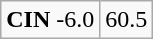<table class="wikitable" style="margin-right: auto; margin-right: auto; border: none;">
<tr align="center">
</tr>
<tr align="center">
<td><strong>CIN</strong> -6.0</td>
<td>60.5</td>
</tr>
</table>
